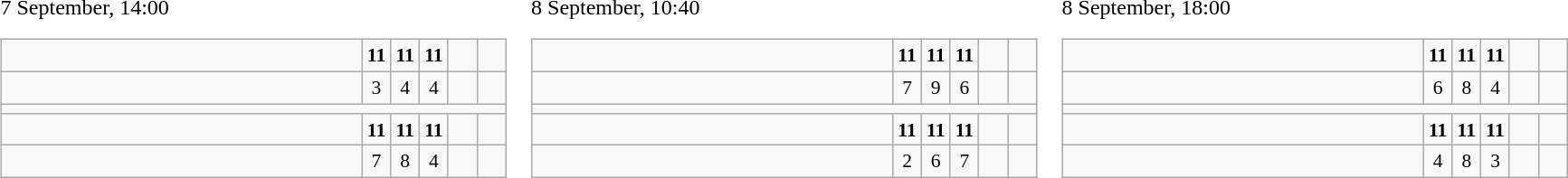<table>
<tr>
<td>7 September, 14:00<br><table class="wikitable" style="text-align:center; font-size:90%;">
<tr>
<td style="width:18em; text-align:left;"><strong></strong></td>
<td style="width:1em"><strong>11</strong></td>
<td style="width:1em"><strong>11</strong></td>
<td style="width:1em"><strong>11</strong></td>
<td style="width:1em"></td>
<td style="width:1em"></td>
</tr>
<tr>
<td style="text-align:left;"></td>
<td>3</td>
<td>4</td>
<td>4</td>
<td></td>
<td></td>
</tr>
<tr>
<td colspan="6"></td>
</tr>
<tr>
<td style="text-align:left;"><strong></strong></td>
<td><strong>11</strong></td>
<td><strong>11</strong></td>
<td><strong>11</strong></td>
<td></td>
<td></td>
</tr>
<tr>
<td style="text-align:left;"></td>
<td>7</td>
<td>8</td>
<td>4</td>
<td></td>
<td></td>
</tr>
</table>
</td>
<td>8 September, 10:40<br><table class="wikitable" style="text-align:center; font-size:90%;">
<tr>
<td style="width:18em; text-align:left;"><strong></strong></td>
<td style="width:1em"><strong>11</strong></td>
<td style="width:1em"><strong>11</strong></td>
<td style="width:1em"><strong>11</strong></td>
<td style="width:1em"></td>
<td style="width:1em"></td>
</tr>
<tr>
<td style="text-align:left;"></td>
<td>7</td>
<td>9</td>
<td>6</td>
<td></td>
<td></td>
</tr>
<tr>
<td colspan="6"></td>
</tr>
<tr>
<td style="text-align:left;"><strong></strong></td>
<td><strong>11</strong></td>
<td><strong>11</strong></td>
<td><strong>11</strong></td>
<td></td>
<td></td>
</tr>
<tr>
<td style="text-align:left;"></td>
<td>2</td>
<td>6</td>
<td>7</td>
<td></td>
<td></td>
</tr>
</table>
</td>
<td>8 September, 18:00<br><table class="wikitable" style="text-align:center; font-size:90%;">
<tr>
<td style="width:18em; text-align:left;"><strong></strong></td>
<td style="width:1em"><strong>11</strong></td>
<td style="width:1em"><strong>11</strong></td>
<td style="width:1em"><strong>11</strong></td>
<td style="width:1em"></td>
<td style="width:1em"></td>
</tr>
<tr>
<td style="text-align:left;"></td>
<td>6</td>
<td>8</td>
<td>4</td>
<td></td>
<td></td>
</tr>
<tr>
<td colspan="6"></td>
</tr>
<tr>
<td style="text-align:left;"><strong></strong></td>
<td><strong>11</strong></td>
<td><strong>11</strong></td>
<td><strong>11</strong></td>
<td></td>
<td></td>
</tr>
<tr>
<td style="text-align:left;"></td>
<td>4</td>
<td>8</td>
<td>3</td>
<td></td>
<td></td>
</tr>
</table>
</td>
</tr>
</table>
